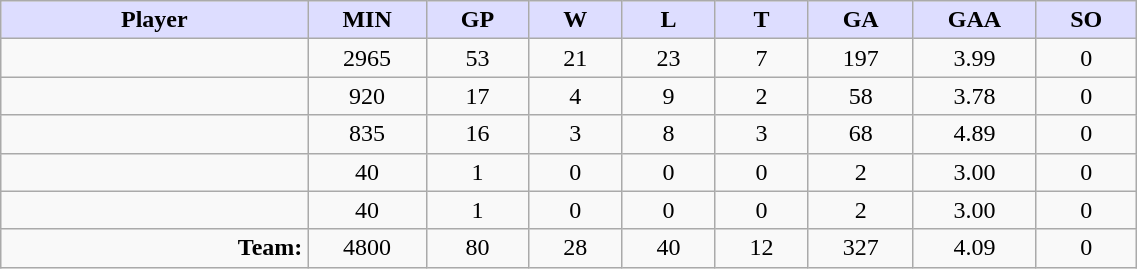<table style="width:60%;" class="wikitable sortable">
<tr>
<th style="background:#ddf; width:10%;">Player</th>
<th style="width:3%; background:#ddf;" title="Minutes played">MIN</th>
<th style="width:3%; background:#ddf;" title="Games played in">GP</th>
<th style="width:3%; background:#ddf;" title="Games played in">W</th>
<th style="width:3%; background:#ddf;" title="Games played in">L</th>
<th style="width:3%; background:#ddf;" title="Ties">T</th>
<th style="width:3%; background:#ddf;" title="Goals against">GA</th>
<th style="width:3%; background:#ddf;" title="Goals against average">GAA</th>
<th style="width:3%; background:#ddf;" title="Shut-outs">SO</th>
</tr>
<tr style="text-align:center;">
<td style="text-align:right;"></td>
<td>2965</td>
<td>53</td>
<td>21</td>
<td>23</td>
<td>7</td>
<td>197</td>
<td>3.99</td>
<td>0</td>
</tr>
<tr style="text-align:center;">
<td style="text-align:right;"></td>
<td>920</td>
<td>17</td>
<td>4</td>
<td>9</td>
<td>2</td>
<td>58</td>
<td>3.78</td>
<td>0</td>
</tr>
<tr style="text-align:center;">
<td style="text-align:right;"></td>
<td>835</td>
<td>16</td>
<td>3</td>
<td>8</td>
<td>3</td>
<td>68</td>
<td>4.89</td>
<td>0</td>
</tr>
<tr style="text-align:center;">
<td style="text-align:right;"></td>
<td>40</td>
<td>1</td>
<td>0</td>
<td>0</td>
<td>0</td>
<td>2</td>
<td>3.00</td>
<td>0</td>
</tr>
<tr style="text-align:center;">
<td style="text-align:right;"></td>
<td>40</td>
<td>1</td>
<td>0</td>
<td>0</td>
<td>0</td>
<td>2</td>
<td>3.00</td>
<td>0</td>
</tr>
<tr style="text-align:center;">
<td style="text-align:right;"><strong>Team:</strong></td>
<td>4800</td>
<td>80</td>
<td>28</td>
<td>40</td>
<td>12</td>
<td>327</td>
<td>4.09</td>
<td>0</td>
</tr>
</table>
